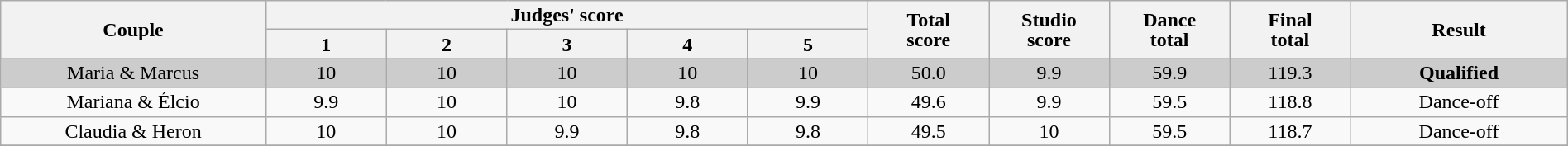<table class="wikitable" style="font-size:100%; line-height:16px; text-align:center" width="100%">
<tr>
<th rowspan=2 width="11.0%">Couple</th>
<th colspan=5 width="25.0%">Judges' score</th>
<th rowspan=2 width="05.0%">Total<br>score</th>
<th rowspan=2 width="05.0%">Studio<br>score</th>
<th rowspan=2 width="05.0%">Dance<br>total</th>
<th rowspan=2 width="05.0%">Final<br>total</th>
<th rowspan=2 width="09.0%">Result</th>
</tr>
<tr>
<th width="05.0%">1</th>
<th width="05.0%">2</th>
<th width="05.0%">3</th>
<th width="05.0%">4</th>
<th width="05.0%">5</th>
</tr>
<tr bgcolor=CCCCCC>
<td>Maria & Marcus</td>
<td>10</td>
<td>10</td>
<td>10</td>
<td>10</td>
<td>10</td>
<td>50.0</td>
<td>9.9</td>
<td>59.9</td>
<td>119.3</td>
<td><strong>Qualified</strong></td>
</tr>
<tr>
<td>Mariana & Élcio</td>
<td>9.9</td>
<td>10</td>
<td>10</td>
<td>9.8</td>
<td>9.9</td>
<td>49.6</td>
<td>9.9</td>
<td>59.5</td>
<td>118.8</td>
<td>Dance-off</td>
</tr>
<tr>
<td>Claudia & Heron</td>
<td>10</td>
<td>10</td>
<td>9.9</td>
<td>9.8</td>
<td>9.8</td>
<td>49.5</td>
<td>10</td>
<td>59.5</td>
<td>118.7</td>
<td>Dance-off</td>
</tr>
<tr>
</tr>
</table>
